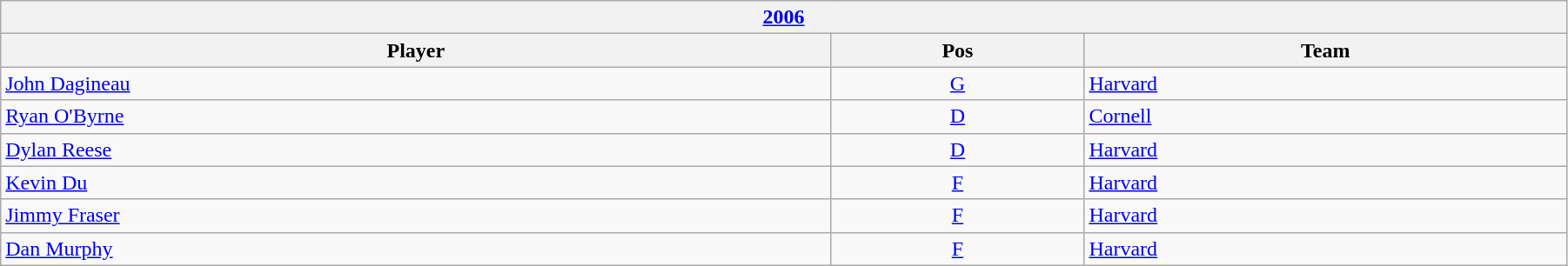<table class="wikitable" width=95%>
<tr>
<th colspan=3><a href='#'>2006</a></th>
</tr>
<tr>
<th>Player</th>
<th>Pos</th>
<th>Team</th>
</tr>
<tr>
<td><a href='#'>John Dagineau</a></td>
<td align=center><a href='#'>G</a></td>
<td><a href='#'>Harvard</a></td>
</tr>
<tr>
<td><a href='#'>Ryan O'Byrne</a></td>
<td align=center><a href='#'>D</a></td>
<td><a href='#'>Cornell</a></td>
</tr>
<tr>
<td><a href='#'>Dylan Reese</a></td>
<td align=center><a href='#'>D</a></td>
<td><a href='#'>Harvard</a></td>
</tr>
<tr>
<td><a href='#'>Kevin Du</a></td>
<td align=center><a href='#'>F</a></td>
<td><a href='#'>Harvard</a></td>
</tr>
<tr>
<td><a href='#'>Jimmy Fraser</a></td>
<td align=center><a href='#'>F</a></td>
<td><a href='#'>Harvard</a></td>
</tr>
<tr>
<td><a href='#'>Dan Murphy</a></td>
<td align=center><a href='#'>F</a></td>
<td><a href='#'>Harvard</a></td>
</tr>
</table>
